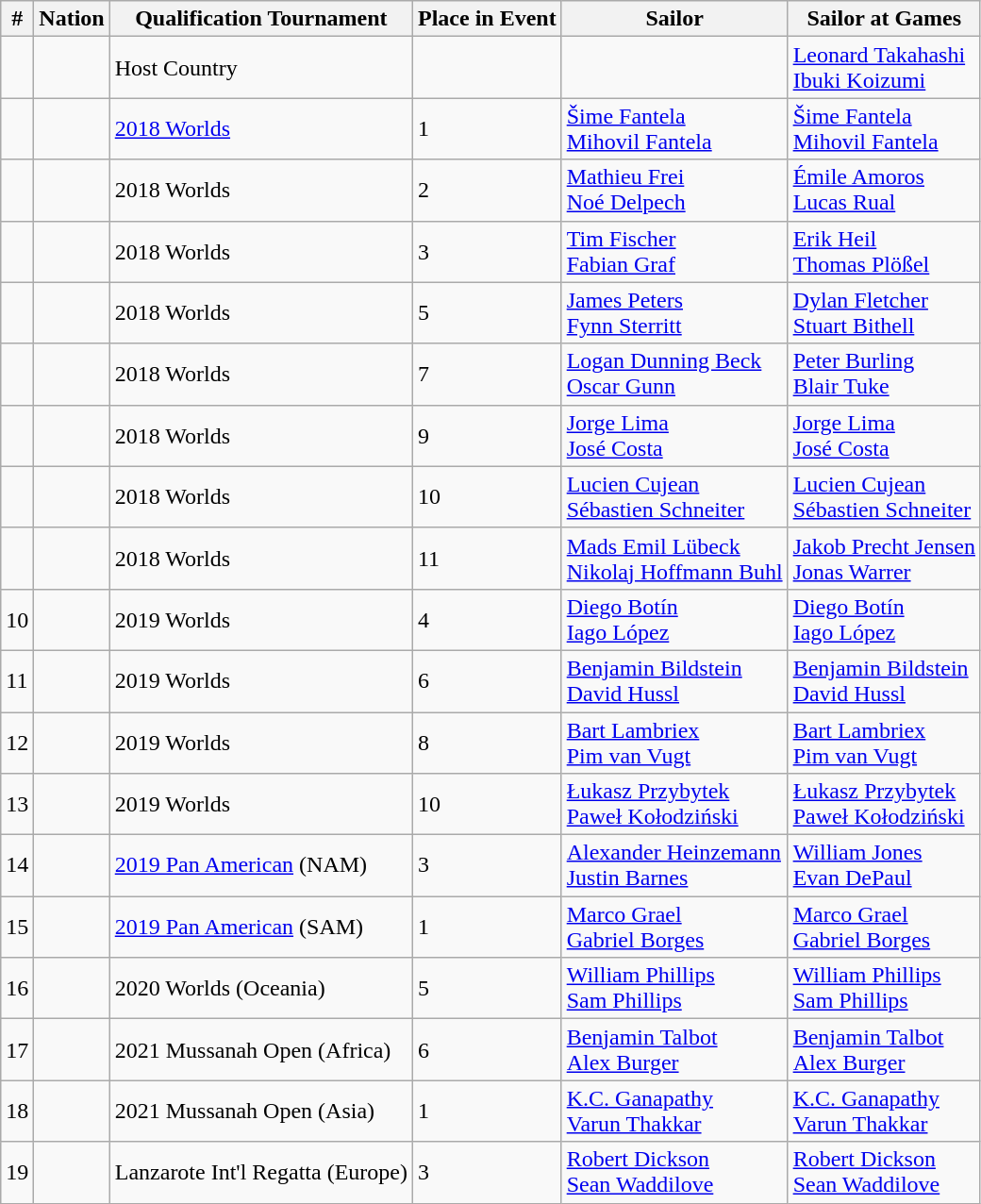<table class="sortable wikitable">
<tr>
<th>#</th>
<th>Nation</th>
<th>Qualification Tournament</th>
<th>Place in Event</th>
<th>Sailor</th>
<th>Sailor at Games</th>
</tr>
<tr>
<td></td>
<td></td>
<td>Host Country</td>
<td></td>
<td></td>
<td><a href='#'>Leonard Takahashi</a><br><a href='#'>Ibuki Koizumi</a></td>
</tr>
<tr>
<td></td>
<td></td>
<td><a href='#'>2018 Worlds</a></td>
<td>1</td>
<td><a href='#'>Šime Fantela</a><br><a href='#'>Mihovil Fantela</a></td>
<td><a href='#'>Šime Fantela</a><br><a href='#'>Mihovil Fantela</a></td>
</tr>
<tr>
<td></td>
<td></td>
<td>2018 Worlds</td>
<td>2</td>
<td><a href='#'>Mathieu Frei</a><br><a href='#'>Noé Delpech</a></td>
<td><a href='#'>Émile Amoros</a><br><a href='#'>Lucas Rual</a></td>
</tr>
<tr>
<td></td>
<td></td>
<td>2018 Worlds</td>
<td>3</td>
<td><a href='#'>Tim Fischer</a><br><a href='#'>Fabian Graf</a></td>
<td><a href='#'>Erik Heil</a><br><a href='#'>Thomas Plößel</a></td>
</tr>
<tr>
<td></td>
<td></td>
<td>2018 Worlds</td>
<td>5</td>
<td><a href='#'>James Peters</a><br><a href='#'>Fynn Sterritt</a></td>
<td><a href='#'>Dylan Fletcher</a><br><a href='#'>Stuart Bithell</a></td>
</tr>
<tr>
<td></td>
<td></td>
<td>2018 Worlds</td>
<td>7</td>
<td><a href='#'>Logan Dunning Beck</a><br><a href='#'>Oscar Gunn</a></td>
<td><a href='#'>Peter Burling</a><br><a href='#'>Blair Tuke</a></td>
</tr>
<tr>
<td></td>
<td></td>
<td>2018 Worlds</td>
<td>9</td>
<td><a href='#'>Jorge Lima</a><br><a href='#'>José Costa</a></td>
<td><a href='#'>Jorge Lima</a><br><a href='#'>José Costa</a></td>
</tr>
<tr>
<td></td>
<td></td>
<td>2018 Worlds</td>
<td>10</td>
<td><a href='#'>Lucien Cujean</a><br><a href='#'>Sébastien Schneiter</a></td>
<td><a href='#'>Lucien Cujean</a><br><a href='#'>Sébastien Schneiter</a></td>
</tr>
<tr>
<td></td>
<td></td>
<td>2018 Worlds</td>
<td>11</td>
<td><a href='#'>Mads Emil Lübeck</a><br><a href='#'>Nikolaj Hoffmann Buhl</a></td>
<td><a href='#'>Jakob Precht Jensen</a><br><a href='#'>Jonas Warrer</a></td>
</tr>
<tr>
<td>10</td>
<td></td>
<td>2019 Worlds</td>
<td>4</td>
<td><a href='#'>Diego Botín</a><br><a href='#'>Iago López</a></td>
<td><a href='#'>Diego Botín</a><br><a href='#'>Iago López</a></td>
</tr>
<tr>
<td>11</td>
<td></td>
<td>2019 Worlds</td>
<td>6</td>
<td><a href='#'>Benjamin Bildstein</a><br><a href='#'>David Hussl</a></td>
<td><a href='#'>Benjamin Bildstein</a><br><a href='#'>David Hussl</a></td>
</tr>
<tr>
<td>12</td>
<td></td>
<td>2019 Worlds</td>
<td>8</td>
<td><a href='#'>Bart Lambriex</a><br><a href='#'>Pim van Vugt</a></td>
<td><a href='#'>Bart Lambriex</a><br><a href='#'>Pim van Vugt</a></td>
</tr>
<tr>
<td>13</td>
<td></td>
<td>2019 Worlds</td>
<td>10</td>
<td><a href='#'>Łukasz Przybytek</a><br><a href='#'>Paweł Kołodziński</a></td>
<td><a href='#'>Łukasz Przybytek</a><br><a href='#'>Paweł Kołodziński</a></td>
</tr>
<tr>
<td>14</td>
<td></td>
<td><a href='#'>2019 Pan American</a> (NAM)</td>
<td>3</td>
<td><a href='#'>Alexander Heinzemann</a><br><a href='#'>Justin Barnes</a></td>
<td><a href='#'>William Jones</a><br><a href='#'>Evan DePaul</a></td>
</tr>
<tr>
<td>15</td>
<td></td>
<td><a href='#'>2019 Pan American</a> (SAM)</td>
<td>1</td>
<td><a href='#'>Marco Grael</a><br><a href='#'>Gabriel Borges</a></td>
<td><a href='#'>Marco Grael</a><br><a href='#'>Gabriel Borges</a></td>
</tr>
<tr>
<td>16</td>
<td></td>
<td>2020 Worlds (Oceania)</td>
<td>5</td>
<td><a href='#'>William Phillips</a><br><a href='#'>Sam Phillips</a></td>
<td><a href='#'>William Phillips</a><br><a href='#'>Sam Phillips</a></td>
</tr>
<tr>
<td>17</td>
<td></td>
<td>2021 Mussanah Open (Africa)</td>
<td>6</td>
<td><a href='#'>Benjamin Talbot</a><br><a href='#'>Alex Burger</a></td>
<td><a href='#'>Benjamin Talbot</a><br><a href='#'>Alex Burger</a></td>
</tr>
<tr>
<td>18</td>
<td></td>
<td>2021 Mussanah Open (Asia)</td>
<td>1</td>
<td><a href='#'>K.C. Ganapathy</a><br><a href='#'>Varun Thakkar</a></td>
<td><a href='#'>K.C. Ganapathy</a><br><a href='#'>Varun Thakkar</a></td>
</tr>
<tr>
<td>19</td>
<td></td>
<td>Lanzarote Int'l Regatta (Europe)</td>
<td>3</td>
<td><a href='#'>Robert Dickson</a><br><a href='#'>Sean Waddilove</a></td>
<td><a href='#'>Robert Dickson</a><br><a href='#'>Sean Waddilove</a></td>
</tr>
</table>
